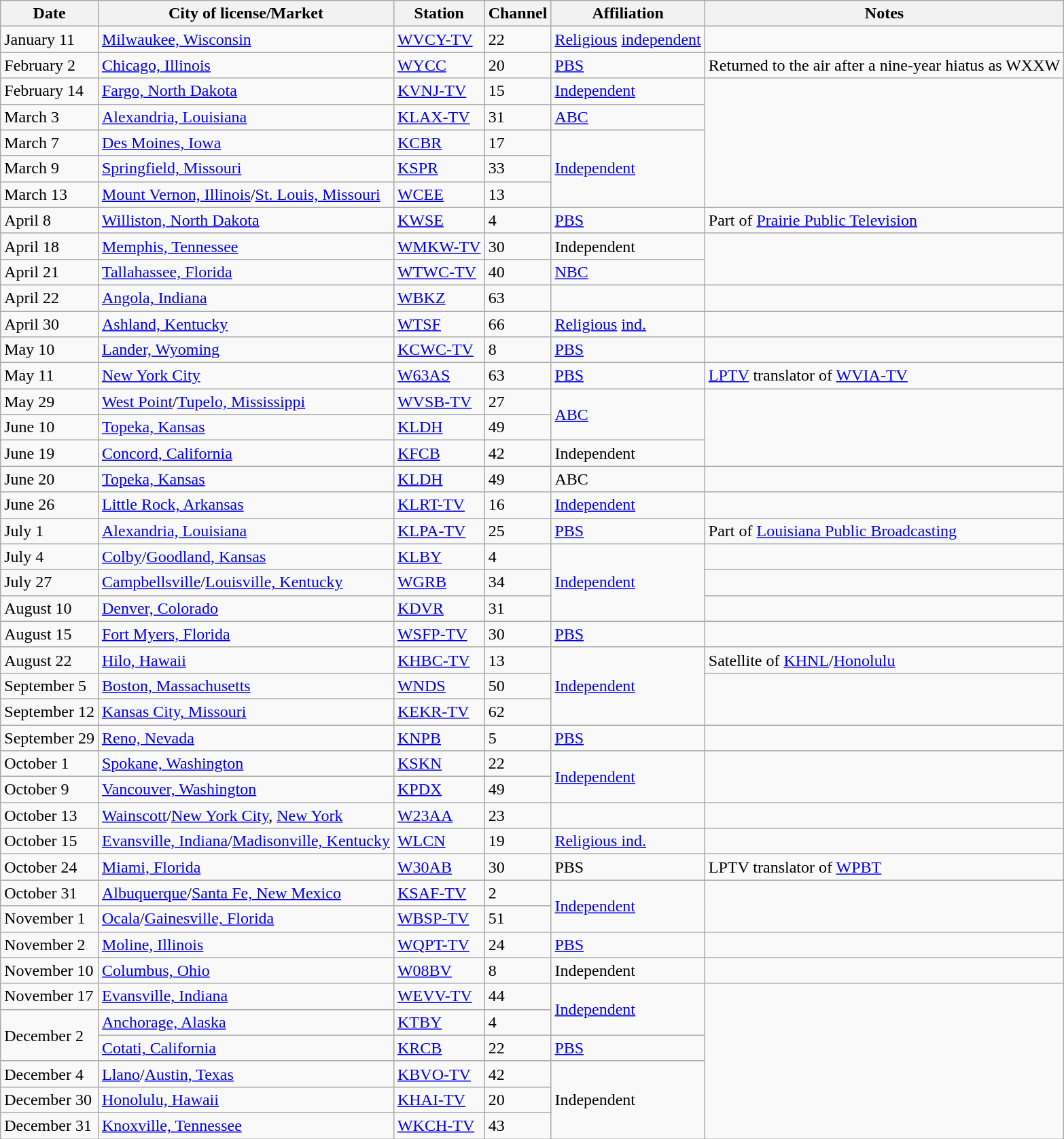<table class="wikitable">
<tr>
<th>Date</th>
<th>City of license/Market</th>
<th>Station</th>
<th>Channel</th>
<th>Affiliation</th>
<th>Notes</th>
</tr>
<tr>
<td>January 11</td>
<td><a href='#'>Milwaukee, Wisconsin</a></td>
<td><a href='#'>WVCY-TV</a></td>
<td>22</td>
<td><a href='#'>Religious</a> <a href='#'>independent</a></td>
<td></td>
</tr>
<tr>
<td>February 2</td>
<td><a href='#'>Chicago, Illinois</a></td>
<td><a href='#'>WYCC</a></td>
<td>20</td>
<td><a href='#'>PBS</a></td>
<td>Returned to the air after a nine-year hiatus as WXXW</td>
</tr>
<tr>
<td>February 14</td>
<td><a href='#'>Fargo, North Dakota</a></td>
<td><a href='#'>KVNJ-TV</a></td>
<td>15</td>
<td><a href='#'>Independent</a></td>
</tr>
<tr>
<td>March 3</td>
<td><a href='#'>Alexandria, Louisiana</a></td>
<td><a href='#'>KLAX-TV</a></td>
<td>31</td>
<td><a href='#'>ABC</a></td>
</tr>
<tr>
<td>March 7</td>
<td><a href='#'>Des Moines, Iowa</a></td>
<td><a href='#'>KCBR</a></td>
<td>17</td>
<td rowspan="3"><a href='#'>Independent</a></td>
</tr>
<tr>
<td>March 9</td>
<td><a href='#'>Springfield, Missouri</a></td>
<td><a href='#'>KSPR</a></td>
<td>33</td>
</tr>
<tr>
<td>March 13</td>
<td><a href='#'>Mount Vernon, Illinois</a>/<a href='#'>St. Louis, Missouri</a> <br> </td>
<td><a href='#'>WCEE</a></td>
<td>13</td>
</tr>
<tr>
<td>April 8</td>
<td><a href='#'>Williston, North Dakota</a></td>
<td><a href='#'>KWSE</a></td>
<td>4</td>
<td><a href='#'>PBS</a></td>
<td>Part of <a href='#'>Prairie Public Television</a></td>
</tr>
<tr>
<td>April 18</td>
<td><a href='#'>Memphis, Tennessee</a></td>
<td><a href='#'>WMKW-TV</a></td>
<td>30</td>
<td>Independent</td>
</tr>
<tr>
<td>April 21</td>
<td><a href='#'>Tallahassee, Florida</a></td>
<td><a href='#'>WTWC-TV</a></td>
<td>40</td>
<td><a href='#'>NBC</a></td>
</tr>
<tr>
<td>April 22</td>
<td><a href='#'>Angola, Indiana</a></td>
<td><a href='#'>WBKZ</a></td>
<td>63</td>
<td></td>
<td></td>
</tr>
<tr>
<td>April 30</td>
<td><a href='#'>Ashland, Kentucky</a> <br> </td>
<td><a href='#'>WTSF</a></td>
<td>66</td>
<td><a href='#'>Religious</a> <a href='#'>ind.</a></td>
<td></td>
</tr>
<tr>
<td>May 10</td>
<td><a href='#'>Lander, Wyoming</a></td>
<td><a href='#'>KCWC-TV</a></td>
<td>8</td>
<td><a href='#'>PBS</a></td>
<td></td>
</tr>
<tr>
<td>May 11</td>
<td><a href='#'>New York City</a></td>
<td><a href='#'>W63AS</a></td>
<td>63</td>
<td><a href='#'>PBS</a></td>
<td><a href='#'>LPTV</a> translator of <a href='#'>WVIA-TV</a></td>
</tr>
<tr>
<td>May 29</td>
<td><a href='#'>West Point</a>/<a href='#'>Tupelo, Mississippi</a></td>
<td><a href='#'>WVSB-TV</a></td>
<td>27</td>
<td rowspan="2"><a href='#'>ABC</a></td>
</tr>
<tr>
<td>June 10</td>
<td><a href='#'>Topeka, Kansas</a></td>
<td><a href='#'>KLDH</a></td>
<td>49</td>
</tr>
<tr>
<td>June 19</td>
<td><a href='#'>Concord, California</a></td>
<td><a href='#'>KFCB</a></td>
<td>42</td>
<td>Independent</td>
</tr>
<tr>
<td>June 20</td>
<td><a href='#'>Topeka, Kansas</a></td>
<td><a href='#'>KLDH</a></td>
<td>49</td>
<td>ABC</td>
<td></td>
</tr>
<tr>
<td>June 26</td>
<td><a href='#'>Little Rock, Arkansas</a></td>
<td><a href='#'>KLRT-TV</a></td>
<td>16</td>
<td><a href='#'>Independent</a></td>
</tr>
<tr>
<td>July 1</td>
<td><a href='#'>Alexandria, Louisiana</a></td>
<td><a href='#'>KLPA-TV</a></td>
<td>25</td>
<td><a href='#'>PBS</a></td>
<td>Part of <a href='#'>Louisiana Public Broadcasting</a></td>
</tr>
<tr>
<td>July 4</td>
<td><a href='#'>Colby</a>/<a href='#'>Goodland, Kansas</a></td>
<td><a href='#'>KLBY</a></td>
<td>4</td>
<td rowspan="3"><a href='#'>Independent</a></td>
<td></td>
</tr>
<tr>
<td>July 27</td>
<td><a href='#'>Campbellsville</a>/<a href='#'>Louisville, Kentucky</a></td>
<td><a href='#'>WGRB</a></td>
<td>34</td>
<td></td>
</tr>
<tr>
<td>August 10</td>
<td><a href='#'>Denver, Colorado</a></td>
<td><a href='#'>KDVR</a></td>
<td>31</td>
<td></td>
</tr>
<tr>
<td>August 15</td>
<td><a href='#'>Fort Myers, Florida</a></td>
<td><a href='#'>WSFP-TV</a></td>
<td>30</td>
<td><a href='#'>PBS</a></td>
<td></td>
</tr>
<tr>
<td>August 22</td>
<td><a href='#'>Hilo, Hawaii</a></td>
<td><a href='#'>KHBC-TV</a></td>
<td>13</td>
<td rowspan="3"><a href='#'>Independent</a></td>
<td>Satellite of <a href='#'>KHNL</a>/<a href='#'>Honolulu</a></td>
</tr>
<tr>
<td>September 5</td>
<td><a href='#'>Boston, Massachusetts</a></td>
<td><a href='#'>WNDS</a></td>
<td>50</td>
</tr>
<tr>
<td>September 12</td>
<td><a href='#'>Kansas City, Missouri</a></td>
<td><a href='#'>KEKR-TV</a></td>
<td>62</td>
</tr>
<tr>
<td>September 29</td>
<td><a href='#'>Reno, Nevada</a></td>
<td><a href='#'>KNPB</a></td>
<td>5</td>
<td><a href='#'>PBS</a></td>
<td></td>
</tr>
<tr>
<td>October 1</td>
<td><a href='#'>Spokane, Washington</a></td>
<td><a href='#'>KSKN</a></td>
<td>22</td>
<td rowspan=2><a href='#'>Independent</a></td>
</tr>
<tr>
<td>October 9</td>
<td><a href='#'>Vancouver, Washington</a> <br> </td>
<td><a href='#'>KPDX</a></td>
<td>49</td>
</tr>
<tr>
<td>October 13</td>
<td><a href='#'>Wainscott</a>/<a href='#'>New York City</a>, <a href='#'>New York</a></td>
<td><a href='#'>W23AA</a></td>
<td>23</td>
<td></td>
<td></td>
</tr>
<tr>
<td>October 15</td>
<td><a href='#'>Evansville, Indiana</a>/<a href='#'>Madisonville, Kentucky</a></td>
<td><a href='#'>WLCN</a></td>
<td>19</td>
<td><a href='#'>Religious ind.</a></td>
</tr>
<tr>
<td>October 24</td>
<td><a href='#'>Miami, Florida</a></td>
<td><a href='#'>W30AB</a></td>
<td>30</td>
<td>PBS</td>
<td>LPTV translator of <a href='#'>WPBT</a></td>
</tr>
<tr>
<td>October 31</td>
<td><a href='#'>Albuquerque</a>/<a href='#'>Santa Fe, New Mexico</a></td>
<td><a href='#'>KSAF-TV</a></td>
<td>2</td>
<td rowspan="2"><a href='#'>Independent</a></td>
</tr>
<tr>
<td>November 1</td>
<td><a href='#'>Ocala</a>/<a href='#'>Gainesville, Florida</a></td>
<td><a href='#'>WBSP-TV</a></td>
<td>51</td>
</tr>
<tr>
<td>November 2</td>
<td><a href='#'>Moline, Illinois</a></td>
<td><a href='#'>WQPT-TV</a></td>
<td>24</td>
<td><a href='#'>PBS</a></td>
<td></td>
</tr>
<tr>
<td>November 10</td>
<td><a href='#'>Columbus, Ohio</a></td>
<td><a href='#'>W08BV</a></td>
<td>8</td>
<td>Independent</td>
<td></td>
</tr>
<tr>
<td>November 17</td>
<td><a href='#'>Evansville, Indiana</a></td>
<td><a href='#'>WEVV-TV</a></td>
<td>44</td>
<td rowspan="2"><a href='#'>Independent</a></td>
</tr>
<tr>
<td rowspan=2>December 2</td>
<td><a href='#'>Anchorage, Alaska</a></td>
<td><a href='#'>KTBY</a></td>
<td>4</td>
</tr>
<tr>
<td><a href='#'>Cotati, California</a></td>
<td><a href='#'>KRCB</a></td>
<td>22</td>
<td><a href='#'>PBS</a></td>
</tr>
<tr>
<td>December 4</td>
<td><a href='#'>Llano</a>/<a href='#'>Austin, Texas</a></td>
<td><a href='#'>KBVO-TV</a></td>
<td>42</td>
<td rowspan=3>Independent</td>
</tr>
<tr>
<td>December 30</td>
<td><a href='#'>Honolulu, Hawaii</a></td>
<td><a href='#'>KHAI-TV</a></td>
<td>20</td>
</tr>
<tr>
<td>December 31</td>
<td><a href='#'>Knoxville, Tennessee</a></td>
<td><a href='#'>WKCH-TV</a></td>
<td>43</td>
</tr>
</table>
